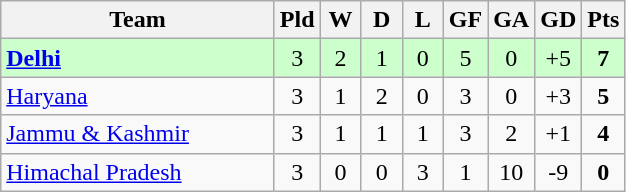<table class="wikitable" style="text-align: center;">
<tr>
<th width="175">Team</th>
<th width="20">Pld</th>
<th width="20">W</th>
<th width="20">D</th>
<th width="20">L</th>
<th width="20">GF</th>
<th width="20">GA</th>
<th width="20">GD</th>
<th width="20">Pts</th>
</tr>
<tr bgcolor=#ccffcc>
<td align=left><strong><a href='#'>Delhi</a></strong></td>
<td>3</td>
<td>2</td>
<td>1</td>
<td>0</td>
<td>5</td>
<td>0</td>
<td>+5</td>
<td><strong>7</strong></td>
</tr>
<tr>
<td align=left><a href='#'>Haryana</a></td>
<td>3</td>
<td>1</td>
<td>2</td>
<td>0</td>
<td>3</td>
<td>0</td>
<td>+3</td>
<td><strong>5</strong></td>
</tr>
<tr>
<td align=left><a href='#'>Jammu & Kashmir</a></td>
<td>3</td>
<td>1</td>
<td>1</td>
<td>1</td>
<td>3</td>
<td>2</td>
<td>+1</td>
<td><strong>4</strong></td>
</tr>
<tr>
<td align=left><a href='#'>Himachal Pradesh</a></td>
<td>3</td>
<td>0</td>
<td>0</td>
<td>3</td>
<td>1</td>
<td>10</td>
<td>-9</td>
<td><strong>0</strong></td>
</tr>
</table>
